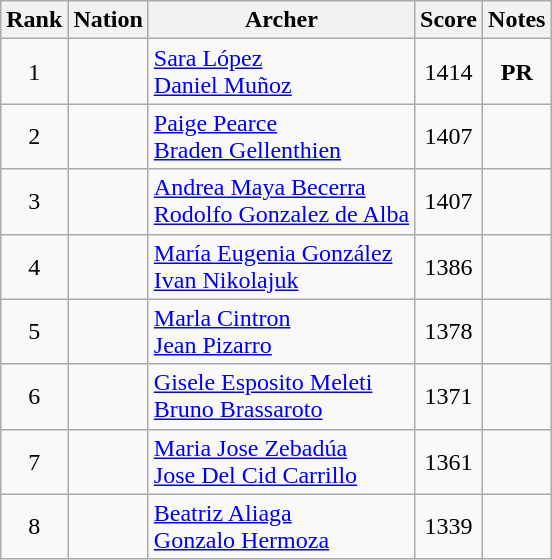<table class="wikitable sortable" style="text-align:center">
<tr>
<th>Rank</th>
<th>Nation</th>
<th>Archer</th>
<th>Score</th>
<th>Notes</th>
</tr>
<tr>
<td>1</td>
<td align=left></td>
<td align=left><a href='#'>Sara López</a><br><a href='#'>Daniel Muñoz</a></td>
<td>1414</td>
<td><strong>PR</strong></td>
</tr>
<tr>
<td>2</td>
<td align=left></td>
<td align=left><a href='#'>Paige Pearce</a><br><a href='#'>Braden Gellenthien</a></td>
<td>1407</td>
<td></td>
</tr>
<tr>
<td>3</td>
<td align=left></td>
<td align=left><a href='#'>Andrea Maya Becerra</a><br><a href='#'>Rodolfo Gonzalez de Alba</a></td>
<td>1407</td>
<td></td>
</tr>
<tr>
<td>4</td>
<td align=left></td>
<td align=left><a href='#'>María Eugenia González</a><br><a href='#'>Ivan Nikolajuk</a></td>
<td>1386</td>
<td></td>
</tr>
<tr>
<td>5</td>
<td align=left></td>
<td align=left><a href='#'>Marla Cintron</a><br><a href='#'>Jean Pizarro</a></td>
<td>1378</td>
<td></td>
</tr>
<tr>
<td>6</td>
<td align=left></td>
<td align=left><a href='#'>Gisele Esposito Meleti</a><br><a href='#'>Bruno Brassaroto</a></td>
<td>1371</td>
<td></td>
</tr>
<tr>
<td>7</td>
<td align=left></td>
<td align=left><a href='#'>Maria Jose Zebadúa</a> <br><a href='#'>Jose Del Cid Carrillo</a></td>
<td>1361</td>
<td></td>
</tr>
<tr>
<td>8</td>
<td align=left></td>
<td align=left><a href='#'>Beatriz Aliaga</a><br><a href='#'>Gonzalo Hermoza</a></td>
<td>1339</td>
<td></td>
</tr>
</table>
